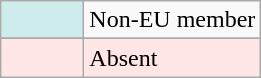<table class="wikitable">
<tr>
<td style="background-color:#CFECEC; width:3em;"></td>
<td>Non-EU member</td>
</tr>
<tr>
</tr>
<tr bgcolor="#FFE6E6"|>
<td></td>
<td>Absent</td>
</tr>
</table>
